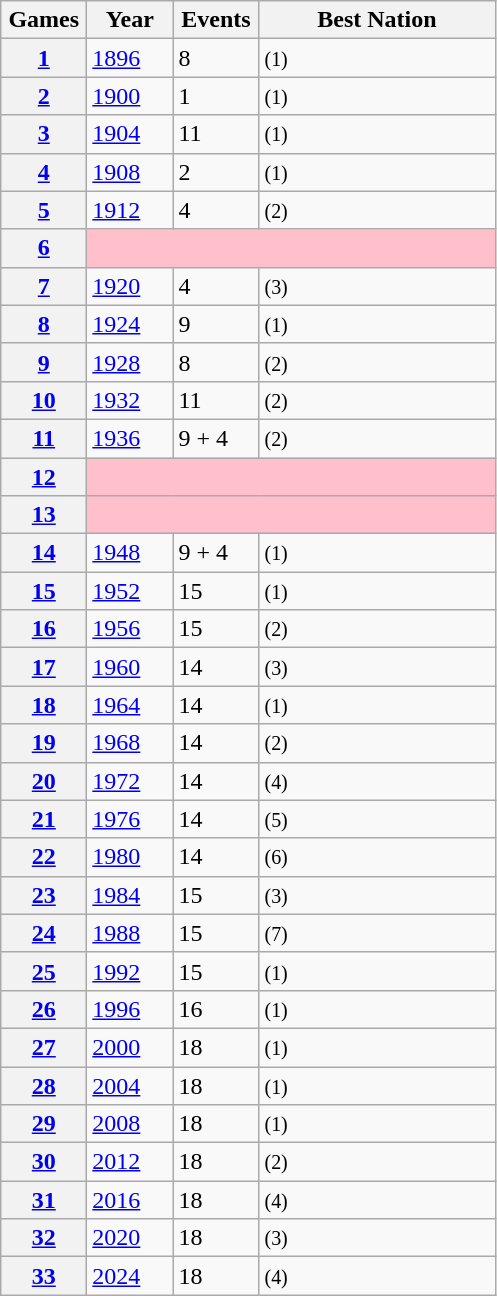<table class="wikitable sticky-table-row1 defaultcenter col4left">
<tr>
<th scope="col" width=50>Games</th>
<th scope="col" width=50>Year</th>
<th scope="col" width=50>Events</th>
<th scope="col" width=150>Best Nation</th>
</tr>
<tr>
<th scope="row"><a href='#'>1</a></th>
<td><a href='#'>1896</a></td>
<td>8</td>
<td> <small>(1)</small></td>
</tr>
<tr>
<th scope="row"><a href='#'>2</a></th>
<td><a href='#'>1900</a></td>
<td>1</td>
<td> <small>(1)</small></td>
</tr>
<tr>
<th scope="row"><a href='#'>3</a></th>
<td><a href='#'>1904</a></td>
<td>11</td>
<td> <small>(1)</small></td>
</tr>
<tr>
<th scope="row"><a href='#'>4</a></th>
<td><a href='#'>1908</a></td>
<td>2</td>
<td> <small>(1)</small></td>
</tr>
<tr>
<th scope="row"><a href='#'>5</a></th>
<td><a href='#'>1912</a></td>
<td>4</td>
<td> <small>(2)</small></td>
</tr>
<tr>
<th scope="row"><a href='#'>6</a></th>
<td colspan=4 bgcolor=pink></td>
</tr>
<tr>
<th scope="row"><a href='#'>7</a></th>
<td><a href='#'>1920</a></td>
<td>4</td>
<td> <small>(3)</small></td>
</tr>
<tr>
<th scope="row"><a href='#'>8</a></th>
<td><a href='#'>1924</a></td>
<td>9</td>
<td> <small>(1)</small></td>
</tr>
<tr>
<th scope="row"><a href='#'>9</a></th>
<td><a href='#'>1928</a></td>
<td>8</td>
<td> <small>(2)</small></td>
</tr>
<tr>
<th scope="row"><a href='#'>10</a></th>
<td><a href='#'>1932</a></td>
<td>11</td>
<td> <small>(2)</small></td>
</tr>
<tr>
<th scope="row"><a href='#'>11</a></th>
<td><a href='#'>1936</a></td>
<td>9 + 4</td>
<td> <small>(2)</small></td>
</tr>
<tr>
<th scope="row"><a href='#'>12</a></th>
<td colspan=4 bgcolor=pink></td>
</tr>
<tr>
<th scope="row"><a href='#'>13</a></th>
<td colspan=4 bgcolor=pink></td>
</tr>
<tr>
<th scope="row"><a href='#'>14</a></th>
<td><a href='#'>1948</a></td>
<td>9 + 4</td>
<td> <small>(1)</small></td>
</tr>
<tr>
<th scope="row"><a href='#'>15</a></th>
<td><a href='#'>1952</a></td>
<td>15</td>
<td> <small>(1)</small></td>
</tr>
<tr>
<th scope="row"><a href='#'>16</a></th>
<td><a href='#'>1956</a></td>
<td>15</td>
<td> <small>(2)</small></td>
</tr>
<tr>
<th scope="row"><a href='#'>17</a></th>
<td><a href='#'>1960</a></td>
<td>14</td>
<td> <small>(3)</small></td>
</tr>
<tr>
<th scope="row"><a href='#'>18</a></th>
<td><a href='#'>1964</a></td>
<td>14</td>
<td> <small>(1)</small></td>
</tr>
<tr>
<th scope="row"><a href='#'>19</a></th>
<td><a href='#'>1968</a></td>
<td>14</td>
<td> <small>(2)</small></td>
</tr>
<tr>
<th scope="row"><a href='#'>20</a></th>
<td><a href='#'>1972</a></td>
<td>14</td>
<td> <small>(4)</small></td>
</tr>
<tr>
<th scope="row"><a href='#'>21</a></th>
<td><a href='#'>1976</a></td>
<td>14</td>
<td> <small>(5)</small></td>
</tr>
<tr>
<th scope="row"><a href='#'>22</a></th>
<td><a href='#'>1980</a></td>
<td>14</td>
<td> <small>(6)</small></td>
</tr>
<tr>
<th scope="row"><a href='#'>23</a></th>
<td><a href='#'>1984</a></td>
<td>15</td>
<td> <small>(3)</small></td>
</tr>
<tr>
<th scope="row"><a href='#'>24</a></th>
<td><a href='#'>1988</a></td>
<td>15</td>
<td> <small>(7)</small></td>
</tr>
<tr>
<th scope="row"><a href='#'>25</a></th>
<td><a href='#'>1992</a></td>
<td>15</td>
<td> <small>(1)</small></td>
</tr>
<tr>
<th scope="row"><a href='#'>26</a></th>
<td><a href='#'>1996</a></td>
<td>16</td>
<td> <small>(1)</small></td>
</tr>
<tr>
<th scope="row"><a href='#'>27</a></th>
<td><a href='#'>2000</a></td>
<td>18</td>
<td> <small>(1)</small></td>
</tr>
<tr>
<th scope="row"><a href='#'>28</a></th>
<td><a href='#'>2004</a></td>
<td>18</td>
<td> <small>(1)</small></td>
</tr>
<tr>
<th scope="row"><a href='#'>29</a></th>
<td><a href='#'>2008</a></td>
<td>18</td>
<td> <small>(1)</small></td>
</tr>
<tr>
<th scope="row"><a href='#'>30</a></th>
<td><a href='#'>2012</a></td>
<td>18</td>
<td> <small>(2)</small></td>
</tr>
<tr>
<th scope="row"><a href='#'>31</a></th>
<td><a href='#'>2016</a></td>
<td>18</td>
<td> <small>(4)</small></td>
</tr>
<tr>
<th scope="row"><a href='#'>32</a></th>
<td><a href='#'>2020</a></td>
<td>18</td>
<td> <small>(3)</small></td>
</tr>
<tr>
<th scope="row"><a href='#'>33</a></th>
<td><a href='#'>2024</a></td>
<td>18</td>
<td> <small>(4)</small></td>
</tr>
</table>
